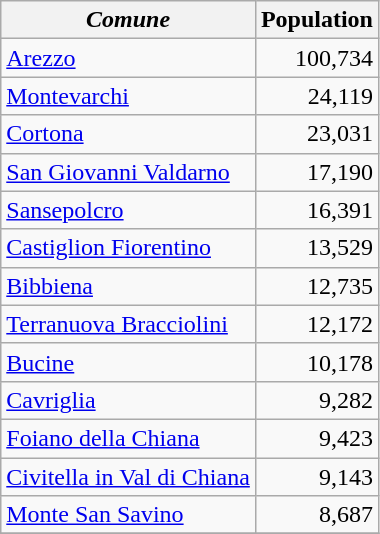<table class="wikitable sortable">
<tr>
<th><em>Comune</em></th>
<th>Population</th>
</tr>
<tr>
<td><a href='#'>Arezzo</a></td>
<td align="right">100,734</td>
</tr>
<tr>
<td><a href='#'>Montevarchi</a></td>
<td align="right">24,119</td>
</tr>
<tr>
<td><a href='#'>Cortona</a></td>
<td align="right">23,031</td>
</tr>
<tr>
<td><a href='#'>San Giovanni Valdarno</a></td>
<td align="right">17,190</td>
</tr>
<tr>
<td><a href='#'>Sansepolcro</a></td>
<td align="right">16,391</td>
</tr>
<tr>
<td><a href='#'>Castiglion Fiorentino</a></td>
<td align="right">13,529</td>
</tr>
<tr>
<td><a href='#'>Bibbiena</a></td>
<td align="right">12,735</td>
</tr>
<tr>
<td><a href='#'>Terranuova Bracciolini</a></td>
<td align="right">12,172</td>
</tr>
<tr>
<td><a href='#'>Bucine</a></td>
<td align="right">10,178</td>
</tr>
<tr>
<td><a href='#'>Cavriglia</a></td>
<td align="right">9,282</td>
</tr>
<tr>
<td><a href='#'>Foiano della Chiana</a></td>
<td align="right">9,423</td>
</tr>
<tr>
<td><a href='#'>Civitella in Val di Chiana</a></td>
<td align="right">9,143</td>
</tr>
<tr>
<td><a href='#'>Monte San Savino</a></td>
<td align="right">8,687</td>
</tr>
<tr>
</tr>
</table>
